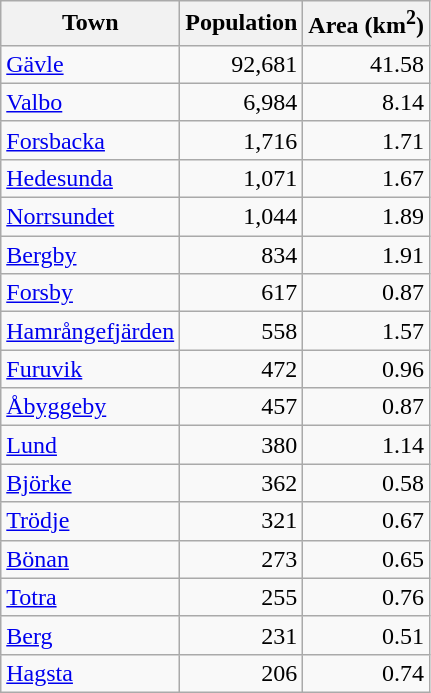<table class="wikitable">
<tr>
<th>Town</th>
<th>Population</th>
<th>Area (km<sup>2</sup>)</th>
</tr>
<tr>
<td><a href='#'>Gävle</a></td>
<td align="right">92,681</td>
<td align="right">41.58</td>
</tr>
<tr>
<td><a href='#'>Valbo</a></td>
<td align="right">6,984</td>
<td align="right">8.14</td>
</tr>
<tr>
<td><a href='#'>Forsbacka</a></td>
<td align="right">1,716</td>
<td align="right">1.71</td>
</tr>
<tr>
<td><a href='#'>Hedesunda</a></td>
<td align="right">1,071</td>
<td align="right">1.67</td>
</tr>
<tr>
<td><a href='#'>Norrsundet</a></td>
<td align="right">1,044</td>
<td align="right">1.89</td>
</tr>
<tr>
<td><a href='#'>Bergby</a></td>
<td align="right">834</td>
<td align="right">1.91</td>
</tr>
<tr>
<td><a href='#'>Forsby</a></td>
<td align="right">617</td>
<td align="right">0.87</td>
</tr>
<tr>
<td><a href='#'>Hamrångefjärden</a></td>
<td align="right">558</td>
<td align="right">1.57</td>
</tr>
<tr>
<td><a href='#'>Furuvik</a></td>
<td align="right">472</td>
<td align="right">0.96</td>
</tr>
<tr>
<td><a href='#'>Åbyggeby</a></td>
<td align="right">457</td>
<td align="right">0.87</td>
</tr>
<tr>
<td><a href='#'>Lund</a></td>
<td align="right">380</td>
<td align="right">1.14</td>
</tr>
<tr>
<td><a href='#'>Björke</a></td>
<td align="right">362</td>
<td align="right">0.58</td>
</tr>
<tr>
<td><a href='#'>Trödje</a></td>
<td align="right">321</td>
<td align="right">0.67</td>
</tr>
<tr>
<td><a href='#'>Bönan</a></td>
<td align="right">273</td>
<td align="right">0.65</td>
</tr>
<tr>
<td><a href='#'>Totra</a></td>
<td align="right">255</td>
<td align="right">0.76</td>
</tr>
<tr>
<td><a href='#'>Berg</a></td>
<td align="right">231</td>
<td align="right">0.51</td>
</tr>
<tr>
<td><a href='#'>Hagsta</a></td>
<td align="right">206</td>
<td align="right">0.74</td>
</tr>
</table>
